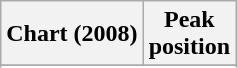<table class="wikitable plainrowheaders sortable" style="text-align:center;">
<tr>
<th scope="col">Chart (2008)</th>
<th scope="col">Peak<br>position</th>
</tr>
<tr>
</tr>
<tr>
</tr>
<tr>
</tr>
</table>
